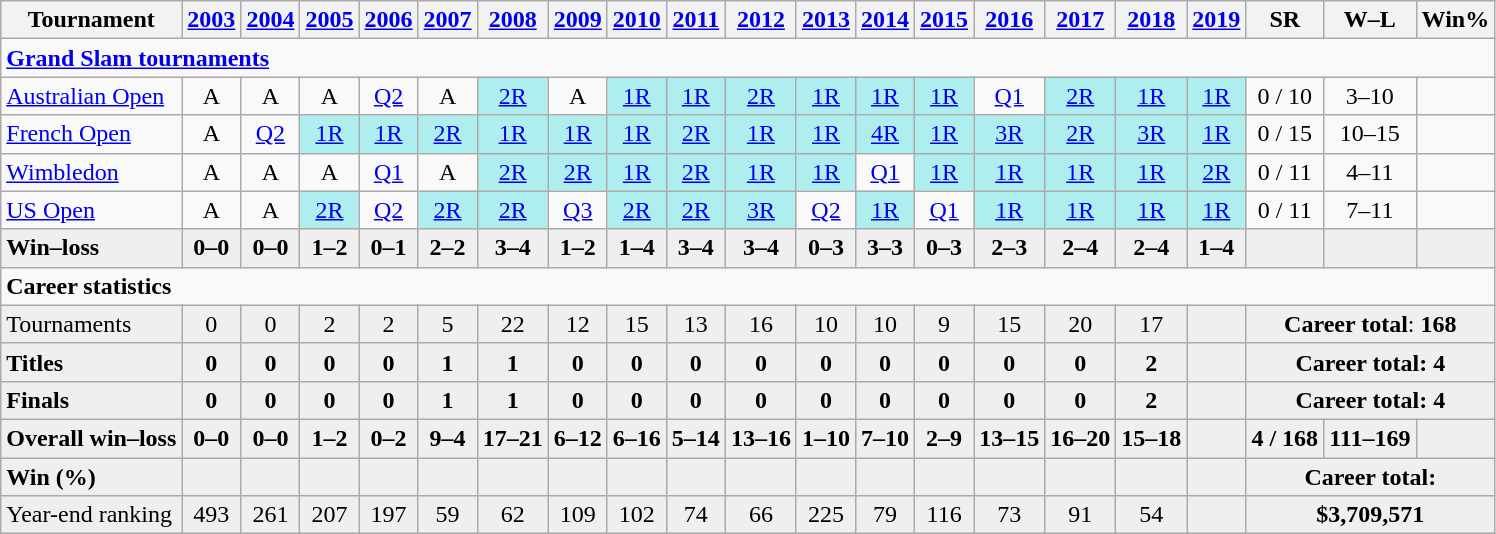<table class="wikitable nowrap" style=text-align:center>
<tr>
<th>Tournament</th>
<th><a href='#'>2003</a></th>
<th><a href='#'>2004</a></th>
<th><a href='#'>2005</a></th>
<th><a href='#'>2006</a></th>
<th><a href='#'>2007</a></th>
<th><a href='#'>2008</a></th>
<th><a href='#'>2009</a></th>
<th><a href='#'>2010</a></th>
<th><a href='#'>2011</a></th>
<th><a href='#'>2012</a></th>
<th><a href='#'>2013</a></th>
<th><a href='#'>2014</a></th>
<th><a href='#'>2015</a></th>
<th><a href='#'>2016</a></th>
<th><a href='#'>2017</a></th>
<th><a href='#'>2018</a></th>
<th><a href='#'>2019</a></th>
<th>SR</th>
<th>W–L</th>
<th>Win%</th>
</tr>
<tr>
<td colspan="21" style="text-align:left;"><strong><a href='#'>Grand Slam tournaments</a></strong></td>
</tr>
<tr>
<td align=left><a href='#'>Australian Open</a></td>
<td>A</td>
<td>A</td>
<td>A</td>
<td><a href='#'>Q2</a></td>
<td>A</td>
<td bgcolor=afeeee><a href='#'>2R</a></td>
<td>A</td>
<td bgcolor=afeeee><a href='#'>1R</a></td>
<td bgcolor=afeeee><a href='#'>1R</a></td>
<td bgcolor=afeeee><a href='#'>2R</a></td>
<td bgcolor=afeeee><a href='#'>1R</a></td>
<td bgcolor=afeeee><a href='#'>1R</a></td>
<td bgcolor=afeeee><a href='#'>1R</a></td>
<td><a href='#'>Q1</a></td>
<td bgcolor=afeeee><a href='#'>2R</a></td>
<td bgcolor=afeeee><a href='#'>1R</a></td>
<td bgcolor=afeeee><a href='#'>1R</a></td>
<td>0 / 10</td>
<td>3–10</td>
<td></td>
</tr>
<tr>
<td align=left><a href='#'>French Open</a></td>
<td>A</td>
<td><a href='#'>Q2</a></td>
<td bgcolor=afeeee><a href='#'>1R</a></td>
<td bgcolor=afeeee><a href='#'>1R</a></td>
<td bgcolor=afeeee><a href='#'>2R</a></td>
<td bgcolor=afeeee><a href='#'>1R</a></td>
<td bgcolor=afeeee><a href='#'>1R</a></td>
<td bgcolor=afeeee><a href='#'>1R</a></td>
<td bgcolor=afeeee><a href='#'>2R</a></td>
<td bgcolor=afeeee><a href='#'>1R</a></td>
<td bgcolor=afeeee><a href='#'>1R</a></td>
<td bgcolor=afeeee><a href='#'>4R</a></td>
<td bgcolor=afeeee><a href='#'>1R</a></td>
<td bgcolor=afeeee><a href='#'>3R</a></td>
<td bgcolor=afeeee><a href='#'>2R</a></td>
<td bgcolor=afeeee><a href='#'>3R</a></td>
<td bgcolor=afeeee><a href='#'>1R</a></td>
<td>0 / 15</td>
<td>10–15</td>
<td></td>
</tr>
<tr>
<td align=left><a href='#'>Wimbledon</a></td>
<td>A</td>
<td>A</td>
<td>A</td>
<td><a href='#'>Q1</a></td>
<td>A</td>
<td bgcolor=afeeee><a href='#'>2R</a></td>
<td bgcolor=afeeee><a href='#'>2R</a></td>
<td bgcolor=afeeee><a href='#'>1R</a></td>
<td bgcolor=afeeee><a href='#'>2R</a></td>
<td bgcolor=afeeee><a href='#'>1R</a></td>
<td bgcolor=afeeee><a href='#'>1R</a></td>
<td><a href='#'>Q1</a></td>
<td bgcolor=afeeee><a href='#'>1R</a></td>
<td bgcolor=afeeee><a href='#'>1R</a></td>
<td bgcolor=afeeee><a href='#'>1R</a></td>
<td bgcolor=afeeee><a href='#'>1R</a></td>
<td bgcolor=afeeee><a href='#'>2R</a></td>
<td>0 / 11</td>
<td>4–11</td>
<td></td>
</tr>
<tr>
<td align=left><a href='#'>US Open</a></td>
<td>A</td>
<td>A</td>
<td bgcolor=afeeee><a href='#'>2R</a></td>
<td><a href='#'>Q2</a></td>
<td bgcolor=afeeee><a href='#'>2R</a></td>
<td bgcolor=afeeee><a href='#'>2R</a></td>
<td><a href='#'>Q3</a></td>
<td bgcolor=afeeee><a href='#'>2R</a></td>
<td bgcolor=afeeee><a href='#'>2R</a></td>
<td bgcolor=afeeee><a href='#'>3R</a></td>
<td><a href='#'>Q2</a></td>
<td bgcolor=afeeee><a href='#'>1R</a></td>
<td><a href='#'>Q1</a></td>
<td bgcolor=afeeee><a href='#'>1R</a></td>
<td bgcolor=afeeee><a href='#'>1R</a></td>
<td bgcolor=afeeee><a href='#'>1R</a></td>
<td bgcolor=afeeee><a href='#'>1R</a></td>
<td>0 / 11</td>
<td>7–11</td>
<td></td>
</tr>
<tr style="background:#efefef; font-weight:bold;">
<td style="text-align:left">Win–loss</td>
<td>0–0</td>
<td>0–0</td>
<td>1–2</td>
<td>0–1</td>
<td>2–2</td>
<td>3–4</td>
<td>1–2</td>
<td>1–4</td>
<td>3–4</td>
<td>3–4</td>
<td>0–3</td>
<td>3–3</td>
<td>0–3</td>
<td>2–3</td>
<td>2–4</td>
<td>2–4</td>
<td>1–4</td>
<td></td>
<td></td>
<td></td>
</tr>
<tr>
<td colspan="21" style="text-align:left;"><strong>Career statistics</strong></td>
</tr>
<tr style="background:#efefef;">
<td style="text-align:left">Tournaments</td>
<td>0</td>
<td>0</td>
<td>2</td>
<td>2</td>
<td>5</td>
<td>22</td>
<td>12</td>
<td>15</td>
<td>13</td>
<td>16</td>
<td>10</td>
<td>10</td>
<td>9</td>
<td>15</td>
<td>20</td>
<td>17</td>
<td></td>
<td colspan="3"><strong>Career total</strong>: <strong>168</strong></td>
</tr>
<tr style="font-weight:bold; background:#efefef;">
<td align="left">Titles</td>
<td>0</td>
<td>0</td>
<td>0</td>
<td>0</td>
<td>1</td>
<td>1</td>
<td>0</td>
<td>0</td>
<td>0</td>
<td>0</td>
<td>0</td>
<td>0</td>
<td>0</td>
<td>0</td>
<td>0</td>
<td>2</td>
<td></td>
<td colspan="3">Career total: 4</td>
</tr>
<tr style="font-weight:bold; background:#efefef;">
<td align="left">Finals</td>
<td>0</td>
<td>0</td>
<td>0</td>
<td>0</td>
<td>1</td>
<td>1</td>
<td>0</td>
<td>0</td>
<td>0</td>
<td>0</td>
<td>0</td>
<td>0</td>
<td>0</td>
<td>0</td>
<td>0</td>
<td>2</td>
<td></td>
<td colspan="3">Career total: 4</td>
</tr>
<tr style="font-weight:bold; background:#efefef;">
<td style="text-align:left">Overall win–loss</td>
<td>0–0</td>
<td>0–0</td>
<td>1–2</td>
<td>0–2</td>
<td>9–4</td>
<td>17–21</td>
<td>6–12</td>
<td>6–16</td>
<td>5–14</td>
<td>13–16</td>
<td>1–10</td>
<td>7–10</td>
<td>2–9</td>
<td>13–15</td>
<td>16–20</td>
<td>15–18</td>
<td></td>
<td>4 / 168</td>
<td>111–169</td>
<td></td>
</tr>
<tr style="font-weight:bold; background:#efefef;">
<td style="text-align:left">Win (%)</td>
<td></td>
<td></td>
<td></td>
<td></td>
<td></td>
<td></td>
<td></td>
<td></td>
<td></td>
<td></td>
<td></td>
<td></td>
<td></td>
<td></td>
<td></td>
<td></td>
<td></td>
<td colspan="3">Career total: </td>
</tr>
<tr style="background:#efefef;">
<td align="left">Year-end ranking</td>
<td>493</td>
<td>261</td>
<td>207</td>
<td>197</td>
<td>59</td>
<td>62</td>
<td>109</td>
<td>102</td>
<td>74</td>
<td>66</td>
<td>225</td>
<td>79</td>
<td>116</td>
<td>73</td>
<td>91</td>
<td>54</td>
<td></td>
<td colspan="3"><strong>$3,709,571</strong></td>
</tr>
</table>
